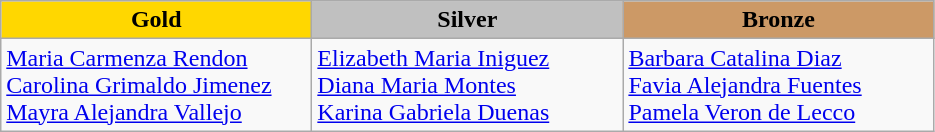<table class="wikitable" style="text-align:left">
<tr align="center">
<td width=200 bgcolor=gold><strong>Gold</strong></td>
<td width=200 bgcolor=silver><strong>Silver</strong></td>
<td width=200 bgcolor=CC9966><strong>Bronze</strong></td>
</tr>
<tr>
<td><a href='#'>Maria Carmenza Rendon</a><br><a href='#'>Carolina Grimaldo Jimenez</a><br><a href='#'>Mayra Alejandra Vallejo</a><br><em></em></td>
<td><a href='#'>Elizabeth Maria Iniguez</a><br><a href='#'>Diana Maria Montes</a><br><a href='#'>Karina Gabriela Duenas</a><br><em></em></td>
<td><a href='#'>Barbara Catalina Diaz</a><br><a href='#'>Favia Alejandra Fuentes</a><br><a href='#'>Pamela Veron de Lecco</a><br><em></em></td>
</tr>
</table>
